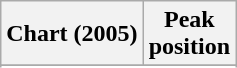<table class="wikitable sortable plainrowheaders" style="text-align:center">
<tr>
<th scope="col">Chart (2005)</th>
<th scope="col">Peak<br> position</th>
</tr>
<tr>
</tr>
<tr>
</tr>
<tr>
</tr>
</table>
